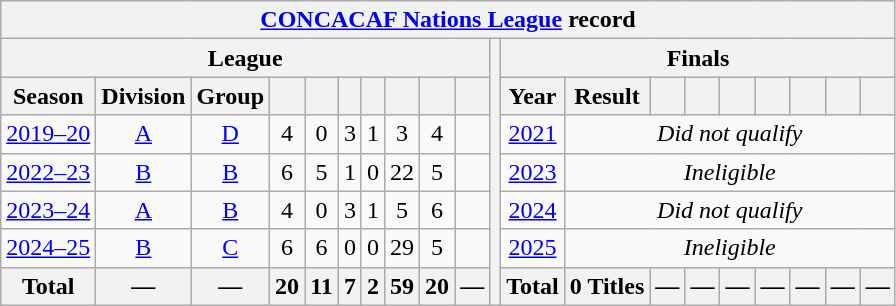<table class="wikitable" style="text-align: center;">
<tr>
<th colspan=21><a href='#'>CONCACAF Nations League</a> record</th>
</tr>
<tr>
<th colspan=10>League</th>
<th rowspan=7></th>
<th colspan=9>Finals</th>
</tr>
<tr>
<th>Season</th>
<th>Division</th>
<th>Group</th>
<th></th>
<th></th>
<th></th>
<th></th>
<th></th>
<th></th>
<th></th>
<th>Year</th>
<th>Result</th>
<th></th>
<th></th>
<th></th>
<th></th>
<th></th>
<th></th>
<th></th>
</tr>
<tr>
<td><a href='#'>2019–20</a></td>
<td><a href='#'>A</a></td>
<td><a href='#'>D</a></td>
<td>4</td>
<td>0</td>
<td>3</td>
<td>1</td>
<td>3</td>
<td>4</td>
<td></td>
<td> <a href='#'>2021</a></td>
<td colspan=8><em>Did not qualify</em></td>
</tr>
<tr>
<td><a href='#'>2022–23</a></td>
<td><a href='#'>B</a></td>
<td><a href='#'>B</a></td>
<td>6</td>
<td>5</td>
<td>1</td>
<td>0</td>
<td>22</td>
<td>5</td>
<td></td>
<td> <a href='#'>2023</a></td>
<td colspan=8><em>Ineligible</em></td>
</tr>
<tr>
<td><a href='#'>2023–24</a></td>
<td><a href='#'>A</a></td>
<td><a href='#'>B</a></td>
<td>4</td>
<td>0</td>
<td>3</td>
<td>1</td>
<td>5</td>
<td>6</td>
<td></td>
<td> <a href='#'>2024</a></td>
<td colspan=8><em>Did not qualify</em></td>
</tr>
<tr>
<td><a href='#'>2024–25</a></td>
<td><a href='#'>B</a></td>
<td><a href='#'>C</a></td>
<td>6</td>
<td>6</td>
<td>0</td>
<td>0</td>
<td>29</td>
<td>5</td>
<td></td>
<td> <a href='#'>2025</a></td>
<td colspan=8><em>Ineligible</em></td>
</tr>
<tr>
<th>Total</th>
<th>—</th>
<th>—</th>
<th>20</th>
<th>11</th>
<th>7</th>
<th>2</th>
<th>59</th>
<th>20</th>
<th>—</th>
<th>Total</th>
<th>0 Titles</th>
<th>—</th>
<th>—</th>
<th>—</th>
<th>—</th>
<th>—</th>
<th>—</th>
<th>—</th>
</tr>
</table>
